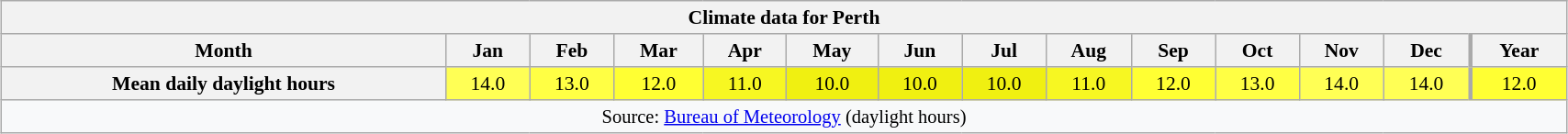<table style="width:90%;text-align:center;font-size:90%;line-height:1.2em;margin-left:auto;margin-right:auto" class="wikitable">
<tr>
<th Colspan=14>Climate data for Perth</th>
</tr>
<tr>
<th>Month</th>
<th>Jan</th>
<th>Feb</th>
<th>Mar</th>
<th>Apr</th>
<th>May</th>
<th>Jun</th>
<th>Jul</th>
<th>Aug</th>
<th>Sep</th>
<th>Oct</th>
<th>Nov</th>
<th>Dec</th>
<th style="border-left-width:medium">Year</th>
</tr>
<tr>
<th>Mean daily daylight hours</th>
<td style="background:#ff5; color:#000;">14.0</td>
<td style="background:#ff4; color:#000;">13.0</td>
<td style="background:#ff3; color:#000;">12.0</td>
<td style="background:#f7f722; color:#000;">11.0</td>
<td style="background:#f0f011; color:#000;">10.0</td>
<td style="background:#f0f011; color:#000;">10.0</td>
<td style="background:#f0f011; color:#000;">10.0</td>
<td style="background:#f7f722; color:#000;">11.0</td>
<td style="background:#ff3; color:#000;">12.0</td>
<td style="background:#ff4; color:#000;">13.0</td>
<td style="background:#ff5; color:#000;">14.0</td>
<td style="background:#ff5; color:#000;">14.0</td>
<td style="background:#ff3; color:#000; border-left-width:medium;">12.0</td>
</tr>
<tr>
<th Colspan=14 style="background:#f8f9fa;font-weight:normal;font-size:95%;">Source: <a href='#'>Bureau of Meteorology</a> (daylight hours)</th>
</tr>
</table>
